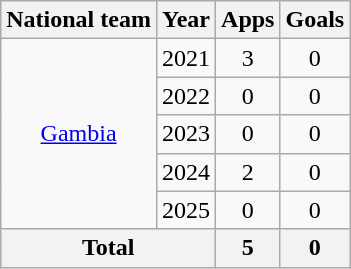<table class="wikitable" style="text-align:center">
<tr>
<th>National team</th>
<th>Year</th>
<th>Apps</th>
<th>Goals</th>
</tr>
<tr>
<td rowspan="5"><a href='#'>Gambia</a></td>
<td>2021</td>
<td>3</td>
<td>0</td>
</tr>
<tr>
<td>2022</td>
<td>0</td>
<td>0</td>
</tr>
<tr>
<td>2023</td>
<td>0</td>
<td>0</td>
</tr>
<tr>
<td>2024</td>
<td>2</td>
<td>0</td>
</tr>
<tr>
<td>2025</td>
<td>0</td>
<td>0</td>
</tr>
<tr>
<th colspan="2">Total</th>
<th>5</th>
<th>0</th>
</tr>
</table>
